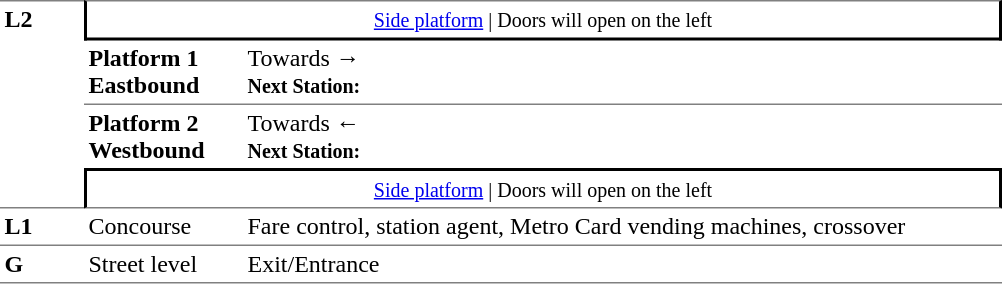<table table border=0 cellspacing=0 cellpadding=3>
<tr>
<td style="border-top:solid 1px grey;border-bottom:solid 1px grey;" width=50 rowspan=4 valign=top><strong>L2</strong></td>
<td style="border-top:solid 1px grey;border-right:solid 2px black;border-left:solid 2px black;border-bottom:solid 2px black;text-align:center;" colspan=2><small><a href='#'>Side platform</a> | Doors will open on the left </small></td>
</tr>
<tr>
<td style="border-bottom:solid 1px grey;" width=100><span><strong>Platform 1</strong><br><strong>Eastbound</strong></span></td>
<td style="border-bottom:solid 1px grey;" width=500>Towards → <br><small><strong>Next Station:</strong> </small></td>
</tr>
<tr>
<td><span><strong>Platform 2</strong><br><strong>Westbound</strong></span></td>
<td><span></span>Towards ← <br><small><strong>Next Station:</strong> </small></td>
</tr>
<tr>
<td style="border-top:solid 2px black;border-right:solid 2px black;border-left:solid 2px black;border-bottom:solid 1px grey;text-align:center;" colspan=2><small><a href='#'>Side platform</a> | Doors will open on the left </small></td>
</tr>
<tr>
<td valign=top><strong>L1</strong></td>
<td valign=top>Concourse</td>
<td valign=top>Fare control, station agent, Metro Card vending machines, crossover</td>
</tr>
<tr>
<td style="border-bottom:solid 1px grey;border-top:solid 1px grey;" width=50 valign=top><strong>G</strong></td>
<td style="border-top:solid 1px grey;border-bottom:solid 1px grey;" width=100 valign=top>Street level</td>
<td style="border-top:solid 1px grey;border-bottom:solid 1px grey;" width=500 valign=top>Exit/Entrance</td>
</tr>
</table>
